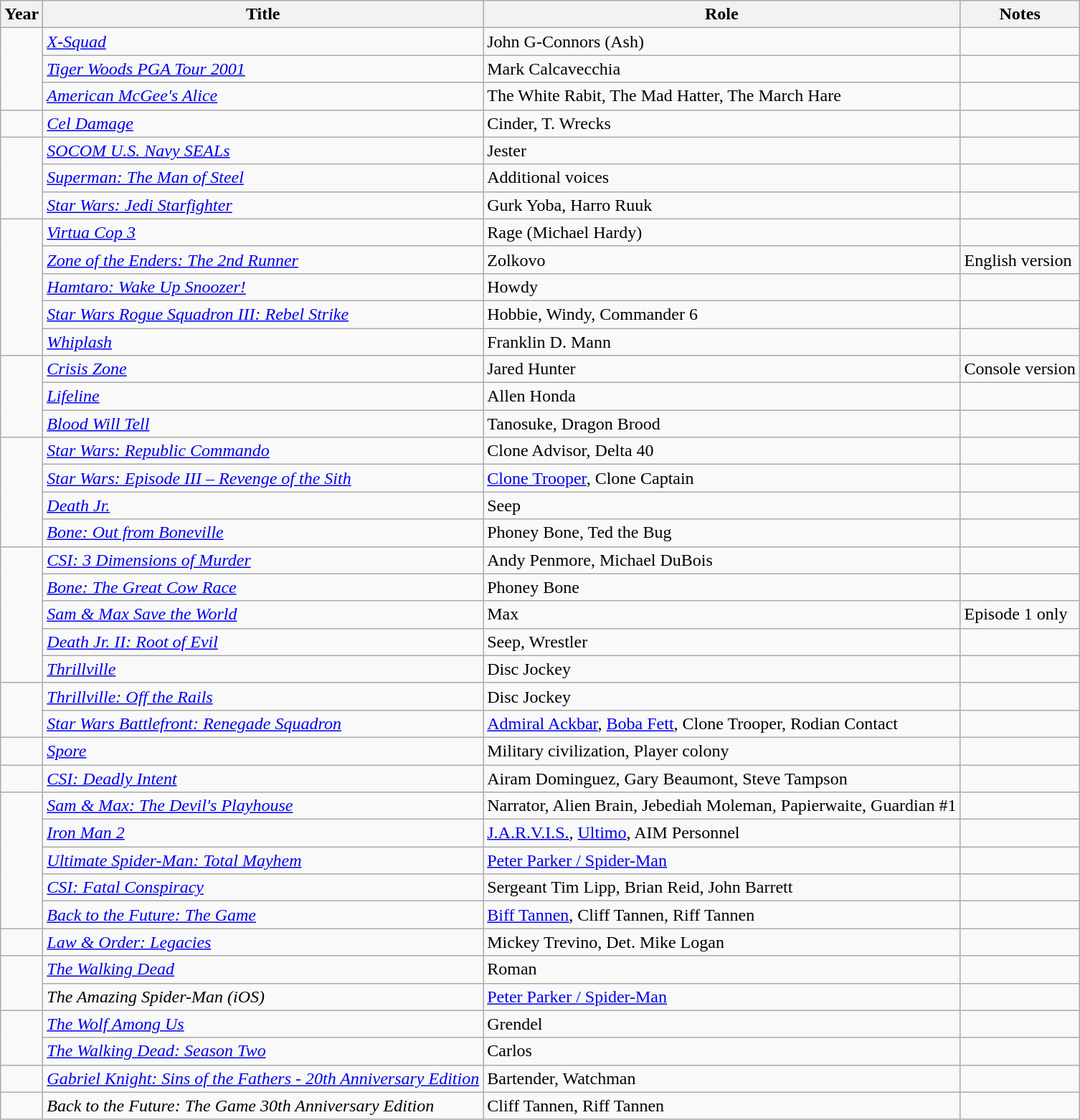<table class="wikitable sortable">
<tr>
<th>Year</th>
<th>Title</th>
<th>Role</th>
<th>Notes</th>
</tr>
<tr>
<td rowspan="3"></td>
<td><em><a href='#'>X-Squad</a></em></td>
<td>John G-Connors (Ash)</td>
<td></td>
</tr>
<tr>
<td><em><a href='#'>Tiger Woods PGA Tour 2001</a></em></td>
<td>Mark Calcavecchia</td>
<td></td>
</tr>
<tr>
<td><em><a href='#'>American McGee's Alice</a></em></td>
<td>The White Rabit, The Mad Hatter, The March Hare</td>
<td></td>
</tr>
<tr>
<td></td>
<td><em><a href='#'>Cel Damage</a></em></td>
<td>Cinder, T. Wrecks</td>
<td></td>
</tr>
<tr>
<td rowspan="3"></td>
<td><em><a href='#'>SOCOM U.S. Navy SEALs</a></em></td>
<td>Jester</td>
<td></td>
</tr>
<tr>
<td><em><a href='#'>Superman: The Man of Steel</a></em></td>
<td>Additional voices</td>
<td></td>
</tr>
<tr>
<td><em><a href='#'>Star Wars: Jedi Starfighter</a></em></td>
<td>Gurk Yoba, Harro Ruuk</td>
<td></td>
</tr>
<tr>
<td rowspan="5"></td>
<td><em><a href='#'>Virtua Cop 3</a></em></td>
<td>Rage (Michael Hardy)</td>
<td></td>
</tr>
<tr>
<td><em><a href='#'>Zone of the Enders: The 2nd Runner</a></em></td>
<td>Zolkovo</td>
<td>English version </td>
</tr>
<tr>
<td><em><a href='#'>Hamtaro: Wake Up Snoozer!</a></em></td>
<td>Howdy</td>
<td></td>
</tr>
<tr>
<td><em><a href='#'>Star Wars Rogue Squadron III: Rebel Strike</a></em></td>
<td>Hobbie, Windy, Commander 6</td>
<td></td>
</tr>
<tr>
<td><em><a href='#'>Whiplash</a></em></td>
<td>Franklin D. Mann</td>
<td></td>
</tr>
<tr>
<td rowspan="3"></td>
<td><em><a href='#'>Crisis Zone</a></em></td>
<td>Jared Hunter</td>
<td>Console version</td>
</tr>
<tr>
<td><em><a href='#'>Lifeline</a></em></td>
<td>Allen Honda</td>
<td></td>
</tr>
<tr>
<td><em><a href='#'>Blood Will Tell</a></em></td>
<td>Tanosuke, Dragon Brood</td>
<td></td>
</tr>
<tr>
<td rowspan="4"></td>
<td><em><a href='#'>Star Wars: Republic Commando</a></em></td>
<td>Clone Advisor, Delta 40</td>
<td></td>
</tr>
<tr>
<td><em><a href='#'>Star Wars: Episode III – Revenge of the Sith</a></em></td>
<td><a href='#'>Clone Trooper</a>, Clone Captain</td>
<td></td>
</tr>
<tr>
<td><em><a href='#'>Death Jr.</a></em></td>
<td>Seep</td>
<td></td>
</tr>
<tr>
<td><em><a href='#'>Bone: Out from Boneville</a></em></td>
<td>Phoney Bone, Ted the Bug</td>
<td></td>
</tr>
<tr>
<td rowspan="5"></td>
<td><em><a href='#'>CSI: 3 Dimensions of Murder</a></em></td>
<td>Andy Penmore, Michael DuBois</td>
<td></td>
</tr>
<tr>
<td><em><a href='#'>Bone: The Great Cow Race</a></em></td>
<td>Phoney Bone</td>
<td></td>
</tr>
<tr>
<td><em><a href='#'>Sam & Max Save the World</a></em></td>
<td>Max</td>
<td>Episode 1 only </td>
</tr>
<tr>
<td><em><a href='#'>Death Jr. II: Root of Evil</a></em></td>
<td>Seep, Wrestler</td>
<td></td>
</tr>
<tr>
<td><em><a href='#'>Thrillville</a></em></td>
<td>Disc Jockey</td>
<td></td>
</tr>
<tr>
<td rowspan="2"></td>
<td><em><a href='#'>Thrillville: Off the Rails</a></em></td>
<td>Disc Jockey</td>
<td></td>
</tr>
<tr>
<td><em><a href='#'>Star Wars Battlefront: Renegade Squadron</a></em></td>
<td><a href='#'>Admiral Ackbar</a>, <a href='#'>Boba Fett</a>, Clone Trooper, Rodian Contact</td>
<td></td>
</tr>
<tr>
<td></td>
<td><em><a href='#'>Spore</a></em></td>
<td>Military civilization, Player colony</td>
<td></td>
</tr>
<tr>
<td></td>
<td><em><a href='#'>CSI: Deadly Intent</a></em></td>
<td>Airam Dominguez, Gary Beaumont, Steve Tampson</td>
<td></td>
</tr>
<tr>
<td rowspan="5"></td>
<td><em><a href='#'>Sam & Max: The Devil's Playhouse</a></em></td>
<td>Narrator, Alien Brain, Jebediah Moleman, Papierwaite, Guardian #1</td>
<td></td>
</tr>
<tr>
<td><em><a href='#'>Iron Man 2</a></em></td>
<td><a href='#'>J.A.R.V.I.S.</a>, <a href='#'>Ultimo</a>, AIM Personnel</td>
<td></td>
</tr>
<tr>
<td><em><a href='#'>Ultimate Spider-Man: Total Mayhem</a></em></td>
<td><a href='#'>Peter Parker / Spider-Man</a></td>
<td></td>
</tr>
<tr>
<td><em><a href='#'>CSI: Fatal Conspiracy</a></em></td>
<td>Sergeant Tim Lipp, Brian Reid, John Barrett</td>
<td></td>
</tr>
<tr>
<td><em><a href='#'>Back to the Future: The Game</a></em></td>
<td><a href='#'>Biff Tannen</a>, Cliff Tannen, Riff Tannen</td>
<td></td>
</tr>
<tr>
<td></td>
<td><em><a href='#'>Law & Order: Legacies</a></em></td>
<td>Mickey Trevino, Det. Mike Logan</td>
<td></td>
</tr>
<tr>
<td rowspan="2"></td>
<td><em><a href='#'>The Walking Dead</a></em></td>
<td>Roman</td>
<td></td>
</tr>
<tr>
<td><em>The Amazing Spider-Man (iOS)</em></td>
<td><a href='#'>Peter Parker / Spider-Man</a></td>
<td></td>
</tr>
<tr>
<td rowspan="2"></td>
<td><em><a href='#'>The Wolf Among Us</a></em></td>
<td>Grendel</td>
<td></td>
</tr>
<tr>
<td><em><a href='#'>The Walking Dead: Season Two</a></em></td>
<td>Carlos</td>
<td></td>
</tr>
<tr>
<td></td>
<td><em><a href='#'>Gabriel Knight: Sins of the Fathers - 20th Anniversary Edition</a></em></td>
<td>Bartender, Watchman</td>
<td></td>
</tr>
<tr>
<td></td>
<td><em>Back to the Future: The Game 30th Anniversary Edition</em></td>
<td>Cliff Tannen, Riff Tannen</td>
<td></td>
</tr>
</table>
